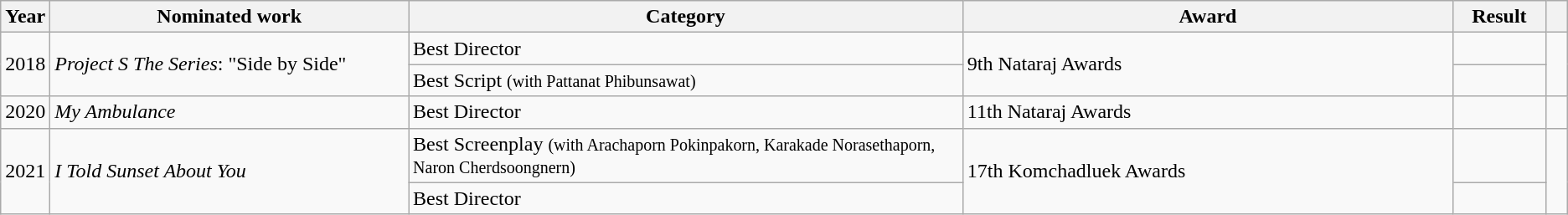<table class="wikitable sortable">
<tr>
<th scope="col" style="width:1em;">Year</th>
<th scope="col" style="width:25em;">Nominated work</th>
<th scope="col" style="width:40em;">Category</th>
<th scope="col" style="width:35em;">Award</th>
<th scope="col" style="width:5em;">Result</th>
<th scope="col" style="width:1em;"class="unsortable"></th>
</tr>
<tr>
<td rowspan="2">2018</td>
<td rowspan="2"><em>Project S The Series</em>: "Side by Side"</td>
<td>Best Director</td>
<td rowspan="2">9th Nataraj Awards</td>
<td></td>
<td rowspan="2"></td>
</tr>
<tr>
<td>Best Script <small>(with Pattanat Phibunsawat)</small></td>
<td></td>
</tr>
<tr>
<td>2020</td>
<td><em>My Ambulance</em></td>
<td>Best Director</td>
<td>11th Nataraj Awards</td>
<td></td>
<td></td>
</tr>
<tr>
<td rowspan="2">2021</td>
<td rowspan="2"><em>I Told Sunset About You</em></td>
<td>Best Screenplay <small>(with Arachaporn Pokinpakorn, Karakade Norasethaporn, Naron Cherdsoongnern)</small></td>
<td rowspan="2">17th Komchadluek Awards</td>
<td></td>
<td rowspan="2"></td>
</tr>
<tr>
<td>Best Director</td>
<td></td>
</tr>
</table>
